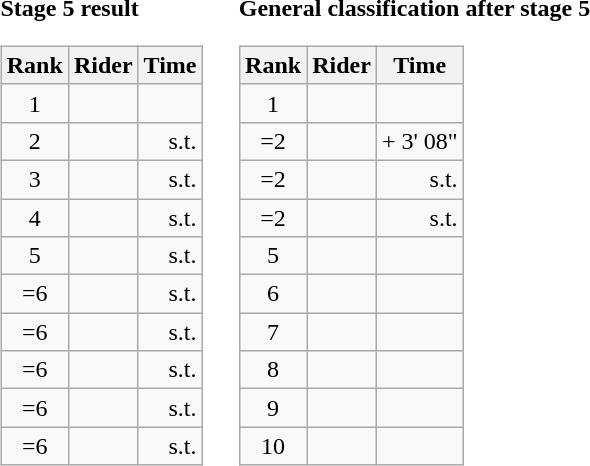<table>
<tr>
<td><strong>Stage 5 result</strong><br><table class="wikitable">
<tr>
<th scope="col">Rank</th>
<th scope="col">Rider</th>
<th scope="col">Time</th>
</tr>
<tr>
<td style="text-align:center;">1</td>
<td></td>
<td style="text-align:right;"></td>
</tr>
<tr>
<td style="text-align:center;">2</td>
<td></td>
<td style="text-align:right;">s.t.</td>
</tr>
<tr>
<td style="text-align:center;">3</td>
<td></td>
<td style="text-align:right;">s.t.</td>
</tr>
<tr>
<td style="text-align:center;">4</td>
<td></td>
<td style="text-align:right;">s.t.</td>
</tr>
<tr>
<td style="text-align:center;">5</td>
<td></td>
<td style="text-align:right;">s.t.</td>
</tr>
<tr>
<td style="text-align:center;">=6</td>
<td></td>
<td style="text-align:right;">s.t.</td>
</tr>
<tr>
<td style="text-align:center;">=6</td>
<td></td>
<td style="text-align:right;">s.t.</td>
</tr>
<tr>
<td style="text-align:center;">=6</td>
<td></td>
<td style="text-align:right;">s.t.</td>
</tr>
<tr>
<td style="text-align:center;">=6</td>
<td></td>
<td style="text-align:right;">s.t.</td>
</tr>
<tr>
<td style="text-align:center;">=6</td>
<td></td>
<td style="text-align:right;">s.t.</td>
</tr>
</table>
</td>
<td></td>
<td><strong>General classification after stage 5</strong><br><table class="wikitable">
<tr>
<th scope="col">Rank</th>
<th scope="col">Rider</th>
<th scope="col">Time</th>
</tr>
<tr>
<td style="text-align:center;">1</td>
<td></td>
<td style="text-align:right;"></td>
</tr>
<tr>
<td style="text-align:center;">=2</td>
<td></td>
<td style="text-align:right;">+ 3' 08"</td>
</tr>
<tr>
<td style="text-align:center;">=2</td>
<td></td>
<td style="text-align:right;">s.t.</td>
</tr>
<tr>
<td style="text-align:center;">=2</td>
<td></td>
<td style="text-align:right;">s.t.</td>
</tr>
<tr>
<td style="text-align:center;">5</td>
<td></td>
<td></td>
</tr>
<tr>
<td style="text-align:center;">6</td>
<td></td>
<td></td>
</tr>
<tr>
<td style="text-align:center;">7</td>
<td></td>
<td></td>
</tr>
<tr>
<td style="text-align:center;">8</td>
<td></td>
<td></td>
</tr>
<tr>
<td style="text-align:center;">9</td>
<td></td>
<td></td>
</tr>
<tr>
<td style="text-align:center;">10</td>
<td></td>
<td></td>
</tr>
</table>
</td>
</tr>
</table>
